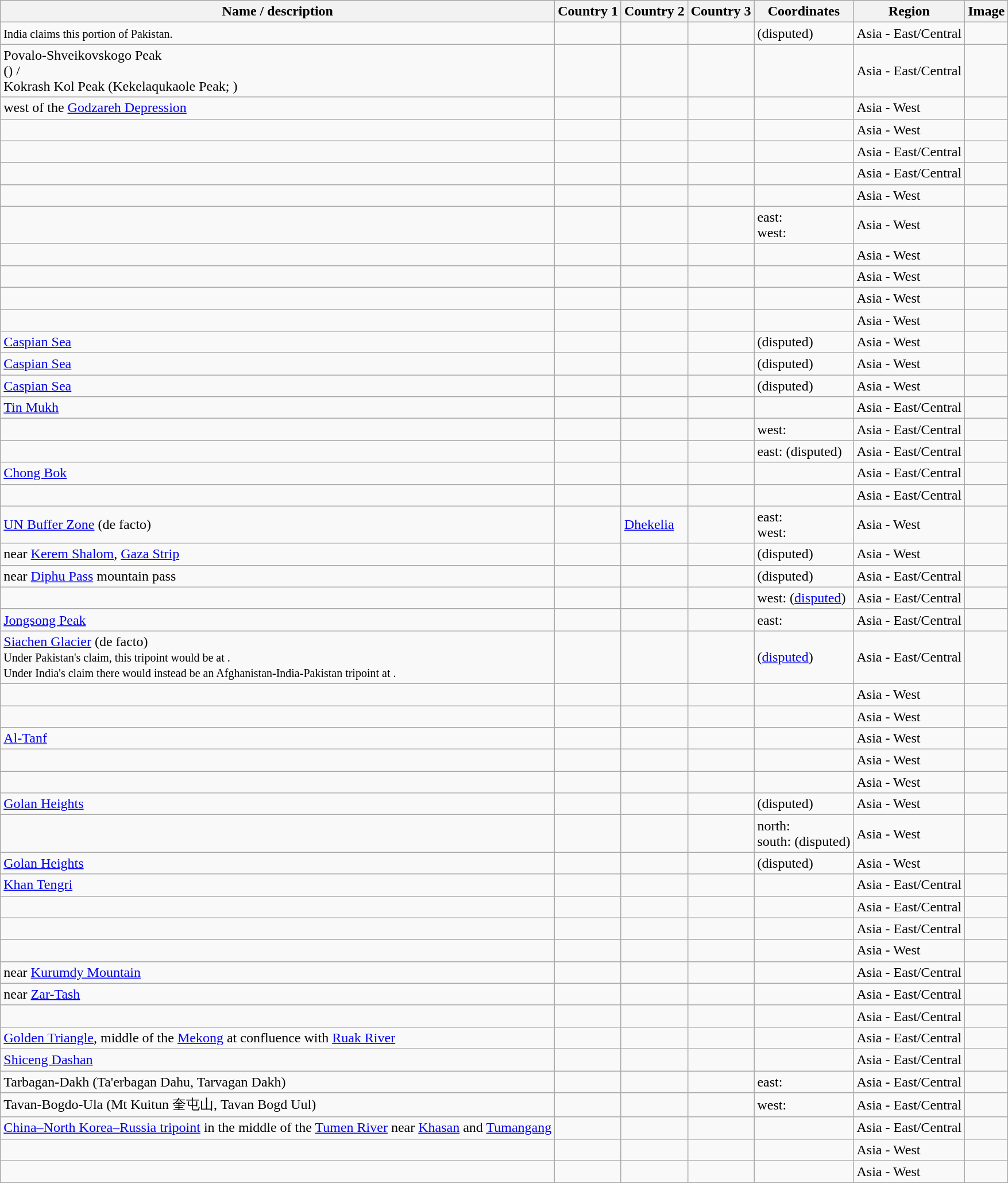<table class="sortable wikitable vatop" style=" margin-right:2em;">
<tr>
<th>Name / description</th>
<th>Country 1</th>
<th>Country 2</th>
<th>Country 3</th>
<th>Coordinates</th>
<th>Region</th>
<th>Image</th>
</tr>
<tr>
<td> <small>India claims this portion of Pakistan.</small></td>
<td></td>
<td></td>
<td></td>
<td> (disputed)</td>
<td>Asia - East/Central</td>
<td></td>
</tr>
<tr>
<td>Povalo-Shveikovskogo Peak<br>() /<br>Kokrash Kol Peak (Kekelaqukaole Peak; )</td>
<td></td>
<td></td>
<td></td>
<td></td>
<td>Asia - East/Central</td>
<td></td>
</tr>
<tr>
<td>west of the <a href='#'>Godzareh Depression</a></td>
<td></td>
<td></td>
<td></td>
<td></td>
<td>Asia - West</td>
<td></td>
</tr>
<tr>
<td></td>
<td></td>
<td></td>
<td></td>
<td></td>
<td>Asia - West</td>
<td></td>
</tr>
<tr>
<td></td>
<td></td>
<td></td>
<td></td>
<td></td>
<td>Asia - East/Central</td>
<td></td>
</tr>
<tr>
<td></td>
<td></td>
<td></td>
<td></td>
<td></td>
<td>Asia - East/Central</td>
<td></td>
</tr>
<tr>
<td></td>
<td></td>
<td></td>
<td></td>
<td></td>
<td>Asia - West</td>
<td></td>
</tr>
<tr>
<td></td>
<td></td>
<td></td>
<td></td>
<td>east: <br>west: </td>
<td>Asia - West</td>
<td></td>
</tr>
<tr>
<td></td>
<td></td>
<td></td>
<td></td>
<td></td>
<td>Asia - West</td>
<td></td>
</tr>
<tr>
<td></td>
<td></td>
<td></td>
<td></td>
<td></td>
<td>Asia - West</td>
<td></td>
</tr>
<tr>
<td></td>
<td></td>
<td></td>
<td></td>
<td></td>
<td>Asia - West</td>
<td></td>
</tr>
<tr>
<td></td>
<td></td>
<td></td>
<td></td>
<td></td>
<td>Asia - West</td>
<td></td>
</tr>
<tr>
<td><a href='#'>Caspian Sea</a></td>
<td></td>
<td></td>
<td></td>
<td> (disputed)</td>
<td>Asia - West</td>
<td></td>
</tr>
<tr>
<td><a href='#'>Caspian Sea</a></td>
<td></td>
<td></td>
<td></td>
<td> (disputed)</td>
<td>Asia - West</td>
<td></td>
</tr>
<tr>
<td><a href='#'>Caspian Sea</a></td>
<td></td>
<td></td>
<td></td>
<td> (disputed)</td>
<td>Asia - West</td>
<td></td>
</tr>
<tr>
<td><a href='#'>Tin Mukh</a></td>
<td></td>
<td></td>
<td></td>
<td></td>
<td>Asia - East/Central</td>
<td></td>
</tr>
<tr>
<td></td>
<td></td>
<td></td>
<td></td>
<td>west: </td>
<td>Asia - East/Central</td>
<td></td>
</tr>
<tr>
<td></td>
<td></td>
<td></td>
<td></td>
<td>east:  (disputed)</td>
<td>Asia - East/Central</td>
<td></td>
</tr>
<tr>
<td><a href='#'>Chong Bok</a></td>
<td></td>
<td></td>
<td></td>
<td></td>
<td>Asia - East/Central</td>
<td></td>
</tr>
<tr>
<td></td>
<td></td>
<td></td>
<td></td>
<td></td>
<td>Asia - East/Central</td>
<td></td>
</tr>
<tr>
<td><a href='#'>UN Buffer Zone</a> (de facto)</td>
<td></td>
<td> <a href='#'>Dhekelia</a></td>
<td></td>
<td>east: <br>west: </td>
<td>Asia - West</td>
<td></td>
</tr>
<tr>
<td>near <a href='#'>Kerem Shalom</a>, <a href='#'>Gaza Strip</a></td>
<td></td>
<td></td>
<td></td>
<td> (disputed)</td>
<td>Asia - West</td>
<td></td>
</tr>
<tr>
<td>near <a href='#'>Diphu Pass</a> mountain pass</td>
<td></td>
<td></td>
<td></td>
<td> (disputed)</td>
<td>Asia - East/Central</td>
<td></td>
</tr>
<tr>
<td></td>
<td></td>
<td></td>
<td></td>
<td>west:  (<a href='#'>disputed</a>)</td>
<td>Asia - East/Central</td>
<td></td>
</tr>
<tr>
<td><a href='#'>Jongsong Peak</a></td>
<td></td>
<td></td>
<td></td>
<td>east: </td>
<td>Asia - East/Central</td>
<td></td>
</tr>
<tr>
<td><a href='#'>Siachen Glacier</a> (de facto)<br><small>Under Pakistan's claim, this tripoint would be at .<br>Under India's claim there would instead be an Afghanistan-India-Pakistan tripoint at .</small></td>
<td></td>
<td></td>
<td></td>
<td> (<a href='#'>disputed</a>)</td>
<td>Asia - East/Central</td>
<td></td>
</tr>
<tr>
<td></td>
<td></td>
<td></td>
<td></td>
<td></td>
<td>Asia - West</td>
<td></td>
</tr>
<tr>
<td></td>
<td></td>
<td></td>
<td></td>
<td></td>
<td>Asia - West</td>
<td></td>
</tr>
<tr>
<td><a href='#'>Al-Tanf</a></td>
<td></td>
<td></td>
<td></td>
<td></td>
<td>Asia - West</td>
<td></td>
</tr>
<tr>
<td></td>
<td></td>
<td></td>
<td></td>
<td></td>
<td>Asia - West</td>
<td></td>
</tr>
<tr>
<td></td>
<td></td>
<td></td>
<td></td>
<td></td>
<td>Asia - West</td>
<td></td>
</tr>
<tr>
<td><a href='#'>Golan Heights</a></td>
<td></td>
<td></td>
<td></td>
<td> (disputed)</td>
<td>Asia - West</td>
<td></td>
</tr>
<tr>
<td></td>
<td></td>
<td></td>
<td></td>
<td>north: <br>south:  (disputed)</td>
<td>Asia - West</td>
<td></td>
</tr>
<tr>
<td><a href='#'>Golan Heights</a></td>
<td></td>
<td></td>
<td></td>
<td> (disputed)</td>
<td>Asia - West</td>
<td></td>
</tr>
<tr>
<td><a href='#'>Khan Tengri</a></td>
<td></td>
<td></td>
<td></td>
<td></td>
<td>Asia - East/Central</td>
<td></td>
</tr>
<tr>
<td></td>
<td></td>
<td></td>
<td></td>
<td></td>
<td>Asia - East/Central</td>
<td></td>
</tr>
<tr>
<td></td>
<td></td>
<td></td>
<td></td>
<td></td>
<td>Asia - East/Central</td>
<td></td>
</tr>
<tr>
<td></td>
<td></td>
<td></td>
<td></td>
<td></td>
<td>Asia - West</td>
<td></td>
</tr>
<tr>
<td>near <a href='#'>Kurumdy Mountain</a></td>
<td></td>
<td></td>
<td></td>
<td></td>
<td>Asia - East/Central</td>
<td></td>
</tr>
<tr>
<td>near <a href='#'>Zar-Tash</a></td>
<td></td>
<td></td>
<td></td>
<td></td>
<td>Asia - East/Central</td>
<td></td>
</tr>
<tr>
<td></td>
<td></td>
<td></td>
<td></td>
<td></td>
<td>Asia - East/Central</td>
<td></td>
</tr>
<tr>
<td><a href='#'>Golden Triangle</a>, middle of the <a href='#'>Mekong</a> at confluence with <a href='#'>Ruak River</a></td>
<td></td>
<td></td>
<td></td>
<td></td>
<td>Asia - East/Central</td>
<td></td>
</tr>
<tr>
<td><a href='#'>Shiceng Dashan</a></td>
<td></td>
<td></td>
<td></td>
<td></td>
<td>Asia - East/Central</td>
<td></td>
</tr>
<tr>
<td>Tarbagan-Dakh (Ta'erbagan Dahu, Tarvagan Dakh)</td>
<td></td>
<td></td>
<td></td>
<td>east: </td>
<td>Asia - East/Central</td>
<td></td>
</tr>
<tr>
<td>Tavan-Bogdo-Ula (Mt Kuitun 奎屯山, Tavan Bogd Uul)</td>
<td></td>
<td></td>
<td></td>
<td>west: </td>
<td>Asia - East/Central</td>
<td></td>
</tr>
<tr>
<td><a href='#'>China–North Korea–Russia tripoint</a> in the middle of the <a href='#'>Tumen River</a> near <a href='#'>Khasan</a> and <a href='#'>Tumangang</a></td>
<td></td>
<td></td>
<td></td>
<td></td>
<td>Asia - East/Central</td>
<td></td>
</tr>
<tr>
<td></td>
<td></td>
<td></td>
<td></td>
<td></td>
<td>Asia - West</td>
<td></td>
</tr>
<tr>
<td></td>
<td></td>
<td></td>
<td></td>
<td></td>
<td>Asia - West</td>
<td></td>
</tr>
<tr>
</tr>
</table>
